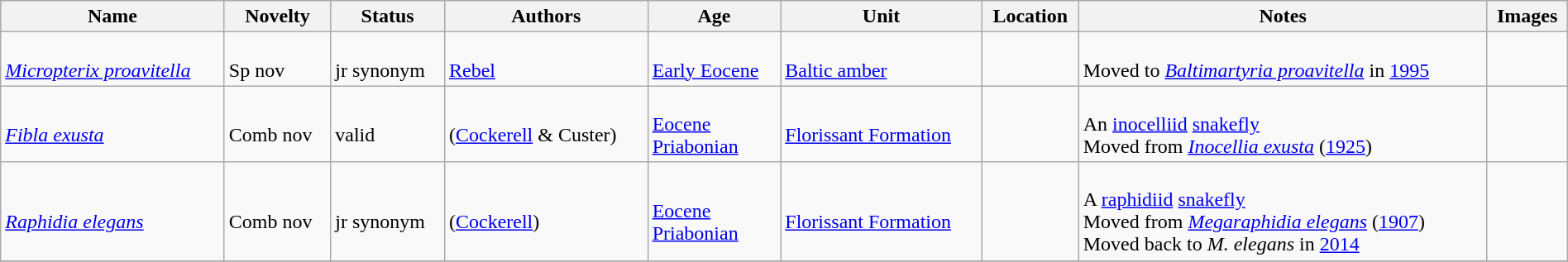<table class="wikitable sortable" align="center" width="100%">
<tr>
<th>Name</th>
<th>Novelty</th>
<th>Status</th>
<th>Authors</th>
<th>Age</th>
<th>Unit</th>
<th>Location</th>
<th>Notes</th>
<th>Images</th>
</tr>
<tr>
<td><br><em><a href='#'>Micropterix proavitella</a></em></td>
<td><br>Sp nov</td>
<td><br>jr synonym</td>
<td><br><a href='#'>Rebel</a></td>
<td><br><a href='#'>Early Eocene</a></td>
<td><br><a href='#'>Baltic amber</a></td>
<td></td>
<td><br>Moved to <em><a href='#'>Baltimartyria proavitella</a></em> in <a href='#'>1995</a></td>
<td></td>
</tr>
<tr>
<td><br><em><a href='#'>Fibla exusta</a></em></td>
<td><br>Comb nov</td>
<td><br>valid</td>
<td><br>(<a href='#'>Cockerell</a> & Custer)</td>
<td><br><a href='#'>Eocene</a><br><a href='#'>Priabonian</a></td>
<td><br><a href='#'>Florissant Formation</a></td>
<td><br><br></td>
<td><br>An <a href='#'>inocelliid</a> <a href='#'>snakefly</a><br> Moved from <em><a href='#'>Inocellia exusta</a></em> (<a href='#'>1925</a>)</td>
<td><br></td>
</tr>
<tr>
<td><br><em><a href='#'>Raphidia elegans</a></em></td>
<td><br>Comb nov</td>
<td><br>jr synonym</td>
<td><br>(<a href='#'>Cockerell</a>)</td>
<td><br><a href='#'>Eocene</a><br><a href='#'>Priabonian</a></td>
<td><br><a href='#'>Florissant Formation</a></td>
<td><br><br></td>
<td><br>A <a href='#'>raphidiid</a> <a href='#'>snakefly</a><br>Moved from <em><a href='#'>Megaraphidia elegans</a></em> (<a href='#'>1907</a>)<br> Moved back to <em>M. elegans</em> in <a href='#'>2014</a></td>
<td><br></td>
</tr>
<tr>
</tr>
</table>
